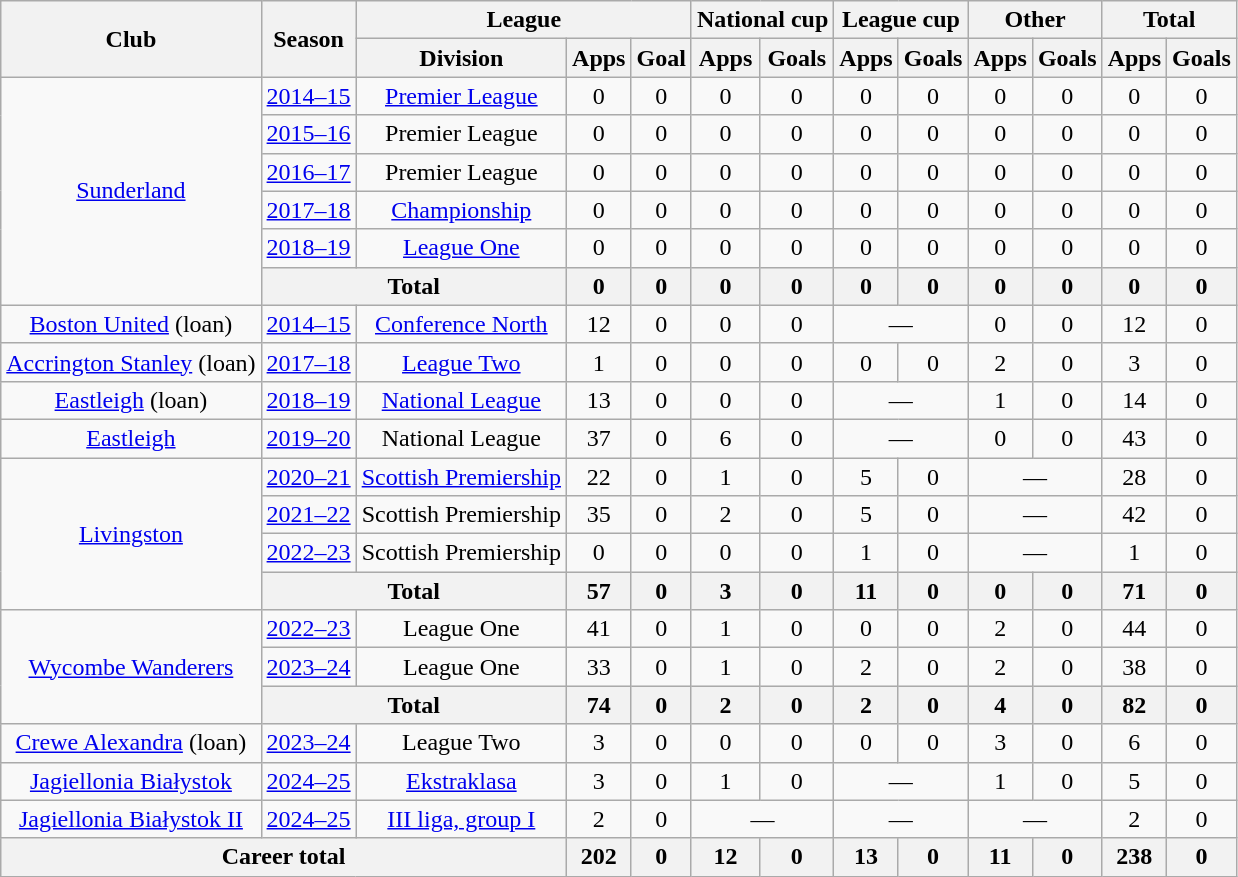<table class="wikitable" style="text-align:center">
<tr>
<th rowspan="2">Club</th>
<th rowspan="2">Season</th>
<th colspan="3">League</th>
<th colspan="2">National cup</th>
<th colspan="2">League cup</th>
<th colspan="2">Other</th>
<th colspan="2">Total</th>
</tr>
<tr>
<th>Division</th>
<th>Apps</th>
<th>Goal</th>
<th>Apps</th>
<th>Goals</th>
<th>Apps</th>
<th>Goals</th>
<th>Apps</th>
<th>Goals</th>
<th>Apps</th>
<th>Goals</th>
</tr>
<tr>
<td rowspan="6"><a href='#'>Sunderland</a></td>
<td><a href='#'>2014–15</a></td>
<td><a href='#'>Premier League</a></td>
<td>0</td>
<td>0</td>
<td>0</td>
<td>0</td>
<td>0</td>
<td>0</td>
<td>0</td>
<td>0</td>
<td>0</td>
<td>0</td>
</tr>
<tr>
<td><a href='#'>2015–16</a></td>
<td>Premier League</td>
<td>0</td>
<td>0</td>
<td>0</td>
<td>0</td>
<td>0</td>
<td>0</td>
<td>0</td>
<td>0</td>
<td>0</td>
<td>0</td>
</tr>
<tr>
<td><a href='#'>2016–17</a></td>
<td>Premier League</td>
<td>0</td>
<td>0</td>
<td>0</td>
<td>0</td>
<td>0</td>
<td>0</td>
<td>0</td>
<td>0</td>
<td>0</td>
<td>0</td>
</tr>
<tr>
<td><a href='#'>2017–18</a></td>
<td><a href='#'>Championship</a></td>
<td>0</td>
<td>0</td>
<td>0</td>
<td>0</td>
<td>0</td>
<td>0</td>
<td>0</td>
<td>0</td>
<td>0</td>
<td>0</td>
</tr>
<tr>
<td><a href='#'>2018–19</a></td>
<td><a href='#'>League One</a></td>
<td>0</td>
<td>0</td>
<td>0</td>
<td>0</td>
<td>0</td>
<td>0</td>
<td>0</td>
<td>0</td>
<td>0</td>
<td>0</td>
</tr>
<tr>
<th colspan=2>Total</th>
<th>0</th>
<th>0</th>
<th>0</th>
<th>0</th>
<th>0</th>
<th>0</th>
<th>0</th>
<th>0</th>
<th>0</th>
<th>0</th>
</tr>
<tr>
<td><a href='#'>Boston United</a> (loan)</td>
<td><a href='#'>2014–15</a></td>
<td><a href='#'>Conference North</a></td>
<td>12</td>
<td>0</td>
<td>0</td>
<td>0</td>
<td colspan="2">—</td>
<td>0</td>
<td>0</td>
<td>12</td>
<td>0</td>
</tr>
<tr>
<td><a href='#'>Accrington Stanley</a> (loan)</td>
<td><a href='#'>2017–18</a></td>
<td><a href='#'>League Two</a></td>
<td>1</td>
<td>0</td>
<td>0</td>
<td>0</td>
<td>0</td>
<td>0</td>
<td>2</td>
<td>0</td>
<td>3</td>
<td>0</td>
</tr>
<tr>
<td><a href='#'>Eastleigh</a> (loan)</td>
<td><a href='#'>2018–19</a></td>
<td><a href='#'>National League</a></td>
<td>13</td>
<td>0</td>
<td>0</td>
<td>0</td>
<td colspan="2">—</td>
<td>1</td>
<td>0</td>
<td>14</td>
<td>0</td>
</tr>
<tr>
<td><a href='#'>Eastleigh</a></td>
<td><a href='#'>2019–20</a></td>
<td>National League</td>
<td>37</td>
<td>0</td>
<td>6</td>
<td>0</td>
<td colspan=2>—</td>
<td>0</td>
<td>0</td>
<td>43</td>
<td>0</td>
</tr>
<tr>
<td rowspan=4><a href='#'>Livingston</a></td>
<td><a href='#'>2020–21</a></td>
<td><a href='#'>Scottish Premiership</a></td>
<td>22</td>
<td>0</td>
<td>1</td>
<td>0</td>
<td>5</td>
<td>0</td>
<td colspan=2>—</td>
<td>28</td>
<td>0</td>
</tr>
<tr>
<td><a href='#'>2021–22</a></td>
<td>Scottish Premiership</td>
<td>35</td>
<td>0</td>
<td>2</td>
<td>0</td>
<td>5</td>
<td>0</td>
<td colspan=2>—</td>
<td>42</td>
<td>0</td>
</tr>
<tr>
<td><a href='#'>2022–23</a></td>
<td>Scottish Premiership</td>
<td>0</td>
<td>0</td>
<td>0</td>
<td>0</td>
<td>1</td>
<td>0</td>
<td colspan=2>—</td>
<td>1</td>
<td>0</td>
</tr>
<tr>
<th colspan=2>Total</th>
<th>57</th>
<th>0</th>
<th>3</th>
<th>0</th>
<th>11</th>
<th>0</th>
<th>0</th>
<th>0</th>
<th>71</th>
<th>0</th>
</tr>
<tr>
<td rowspan=3><a href='#'>Wycombe Wanderers</a></td>
<td><a href='#'>2022–23</a></td>
<td>League One</td>
<td>41</td>
<td>0</td>
<td>1</td>
<td>0</td>
<td>0</td>
<td>0</td>
<td>2</td>
<td>0</td>
<td>44</td>
<td>0</td>
</tr>
<tr>
<td><a href='#'>2023–24</a></td>
<td>League One</td>
<td>33</td>
<td>0</td>
<td>1</td>
<td>0</td>
<td>2</td>
<td>0</td>
<td>2</td>
<td>0</td>
<td>38</td>
<td>0</td>
</tr>
<tr>
<th colspan=2>Total</th>
<th>74</th>
<th>0</th>
<th>2</th>
<th>0</th>
<th>2</th>
<th>0</th>
<th>4</th>
<th>0</th>
<th>82</th>
<th>0</th>
</tr>
<tr>
<td><a href='#'>Crewe Alexandra</a> (loan)</td>
<td><a href='#'>2023–24</a></td>
<td>League Two</td>
<td>3</td>
<td>0</td>
<td>0</td>
<td>0</td>
<td>0</td>
<td>0</td>
<td>3</td>
<td>0</td>
<td>6</td>
<td>0</td>
</tr>
<tr>
<td><a href='#'>Jagiellonia Białystok</a></td>
<td><a href='#'>2024–25</a></td>
<td><a href='#'>Ekstraklasa</a></td>
<td>3</td>
<td>0</td>
<td>1</td>
<td>0</td>
<td colspan=2>—</td>
<td>1</td>
<td>0</td>
<td>5</td>
<td>0</td>
</tr>
<tr>
<td><a href='#'>Jagiellonia Białystok II</a></td>
<td><a href='#'>2024–25</a></td>
<td><a href='#'>III liga, group I</a></td>
<td>2</td>
<td>0</td>
<td colspan=2>—</td>
<td colspan=2>—</td>
<td colspan=2>—</td>
<td>2</td>
<td>0</td>
</tr>
<tr>
<th colspan="3">Career total</th>
<th>202</th>
<th>0</th>
<th>12</th>
<th>0</th>
<th>13</th>
<th>0</th>
<th>11</th>
<th>0</th>
<th>238</th>
<th>0</th>
</tr>
</table>
